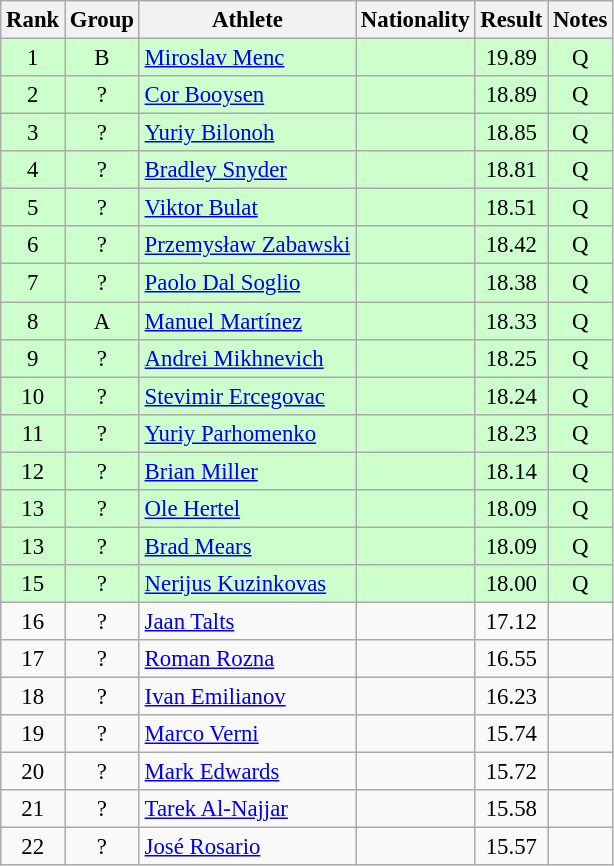<table class="wikitable sortable" style="text-align:center;font-size:95%">
<tr>
<th>Rank</th>
<th>Group</th>
<th>Athlete</th>
<th>Nationality</th>
<th>Result</th>
<th>Notes</th>
</tr>
<tr bgcolor=ccffcc>
<td>1</td>
<td>B</td>
<td align="left"><a href='#'>Miroslav Menc</a></td>
<td align=left></td>
<td>19.89</td>
<td>Q</td>
</tr>
<tr bgcolor=ccffcc>
<td>2</td>
<td>?</td>
<td align="left"><a href='#'>Cor Booysen</a></td>
<td align=left></td>
<td>18.89</td>
<td>Q</td>
</tr>
<tr bgcolor=ccffcc>
<td>3</td>
<td>?</td>
<td align="left"><a href='#'>Yuriy Bilonoh</a></td>
<td align=left></td>
<td>18.85</td>
<td>Q</td>
</tr>
<tr bgcolor=ccffcc>
<td>4</td>
<td>?</td>
<td align="left"><a href='#'>Bradley Snyder</a></td>
<td align=left></td>
<td>18.81</td>
<td>Q</td>
</tr>
<tr bgcolor=ccffcc>
<td>5</td>
<td>?</td>
<td align="left"><a href='#'>Viktor Bulat</a></td>
<td align=left></td>
<td>18.51</td>
<td>Q</td>
</tr>
<tr bgcolor=ccffcc>
<td>6</td>
<td>?</td>
<td align="left"><a href='#'>Przemysław Zabawski</a></td>
<td align=left></td>
<td>18.42</td>
<td>Q</td>
</tr>
<tr bgcolor=ccffcc>
<td>7</td>
<td>?</td>
<td align="left"><a href='#'>Paolo Dal Soglio</a></td>
<td align=left></td>
<td>18.38</td>
<td>Q</td>
</tr>
<tr bgcolor=ccffcc>
<td>8</td>
<td>A</td>
<td align="left"><a href='#'>Manuel Martínez</a></td>
<td align=left></td>
<td>18.33</td>
<td>Q</td>
</tr>
<tr bgcolor=ccffcc>
<td>9</td>
<td>?</td>
<td align="left"><a href='#'>Andrei Mikhnevich</a></td>
<td align=left></td>
<td>18.25</td>
<td>Q</td>
</tr>
<tr bgcolor=ccffcc>
<td>10</td>
<td>?</td>
<td align="left"><a href='#'>Stevimir Ercegovac</a></td>
<td align=left></td>
<td>18.24</td>
<td>Q</td>
</tr>
<tr bgcolor=ccffcc>
<td>11</td>
<td>?</td>
<td align="left"><a href='#'>Yuriy Parhomenko</a></td>
<td align=left></td>
<td>18.23</td>
<td>Q</td>
</tr>
<tr bgcolor=ccffcc>
<td>12</td>
<td>?</td>
<td align="left"><a href='#'>Brian Miller</a></td>
<td align=left></td>
<td>18.14</td>
<td>Q</td>
</tr>
<tr bgcolor=ccffcc>
<td>13</td>
<td>?</td>
<td align="left"><a href='#'>Ole Hertel</a></td>
<td align=left></td>
<td>18.09</td>
<td>Q</td>
</tr>
<tr bgcolor=ccffcc>
<td>13</td>
<td>?</td>
<td align="left"><a href='#'>Brad Mears</a></td>
<td align=left></td>
<td>18.09</td>
<td>Q</td>
</tr>
<tr bgcolor=ccffcc>
<td>15</td>
<td>?</td>
<td align="left"><a href='#'>Nerijus Kuzinkovas</a></td>
<td align=left></td>
<td>18.00</td>
<td>Q</td>
</tr>
<tr>
<td>16</td>
<td>?</td>
<td align="left"><a href='#'>Jaan Talts</a></td>
<td align=left></td>
<td>17.12</td>
<td></td>
</tr>
<tr>
<td>17</td>
<td>?</td>
<td align="left"><a href='#'>Roman Rozna</a></td>
<td align=left></td>
<td>16.55</td>
<td></td>
</tr>
<tr>
<td>18</td>
<td>?</td>
<td align="left"><a href='#'>Ivan Emilianov</a></td>
<td align=left></td>
<td>16.23</td>
<td></td>
</tr>
<tr>
<td>19</td>
<td>?</td>
<td align="left"><a href='#'>Marco Verni</a></td>
<td align=left></td>
<td>15.74</td>
<td></td>
</tr>
<tr>
<td>20</td>
<td>?</td>
<td align="left"><a href='#'>Mark Edwards</a></td>
<td align=left></td>
<td>15.72</td>
<td></td>
</tr>
<tr>
<td>21</td>
<td>?</td>
<td align="left"><a href='#'>Tarek Al-Najjar</a></td>
<td align=left></td>
<td>15.58</td>
<td></td>
</tr>
<tr>
<td>22</td>
<td>?</td>
<td align="left"><a href='#'>José Rosario</a></td>
<td align=left></td>
<td>15.57</td>
<td></td>
</tr>
</table>
